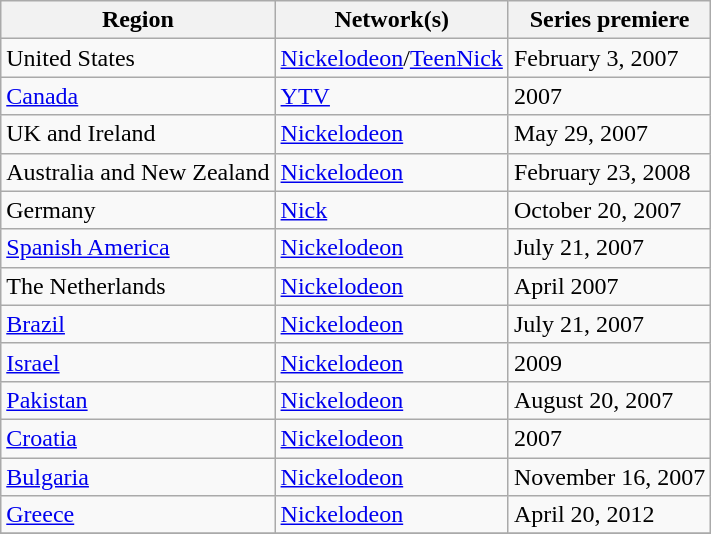<table class="sortable wikitable">
<tr>
<th>Region</th>
<th>Network(s)</th>
<th>Series premiere</th>
</tr>
<tr>
<td>United States</td>
<td><a href='#'>Nickelodeon</a>/<a href='#'>TeenNick</a></td>
<td rowspan="1">February 3, 2007</td>
</tr>
<tr>
<td><a href='#'>Canada</a></td>
<td><a href='#'>YTV</a></td>
<td rowspan="1">2007</td>
</tr>
<tr>
<td>UK and Ireland</td>
<td><a href='#'>Nickelodeon</a></td>
<td rowspan="1">May 29, 2007</td>
</tr>
<tr>
<td>Australia and New Zealand</td>
<td><a href='#'>Nickelodeon</a></td>
<td rowspan="1">February 23, 2008</td>
</tr>
<tr>
<td>Germany</td>
<td><a href='#'>Nick</a></td>
<td rowspan="1">October 20, 2007</td>
</tr>
<tr>
<td><a href='#'>Spanish America</a></td>
<td><a href='#'>Nickelodeon</a></td>
<td rowspan="1">July 21, 2007</td>
</tr>
<tr>
<td>The Netherlands</td>
<td><a href='#'>Nickelodeon</a></td>
<td rowspan="1">April 2007</td>
</tr>
<tr>
<td><a href='#'>Brazil</a></td>
<td><a href='#'>Nickelodeon</a></td>
<td rowspan="1">July 21, 2007</td>
</tr>
<tr>
<td><a href='#'>Israel</a></td>
<td><a href='#'>Nickelodeon</a></td>
<td rowspan="1">2009</td>
</tr>
<tr>
<td><a href='#'>Pakistan</a></td>
<td><a href='#'>Nickelodeon</a></td>
<td rowspan="1">August 20, 2007</td>
</tr>
<tr>
<td><a href='#'>Croatia</a></td>
<td><a href='#'>Nickelodeon</a></td>
<td rowspan="1">2007</td>
</tr>
<tr>
<td><a href='#'>Bulgaria</a></td>
<td><a href='#'>Nickelodeon</a></td>
<td rowspan="1">November 16, 2007</td>
</tr>
<tr>
<td><a href='#'>Greece</a></td>
<td><a href='#'>Nickelodeon</a></td>
<td rowspan="1">April 20, 2012</td>
</tr>
<tr>
</tr>
</table>
